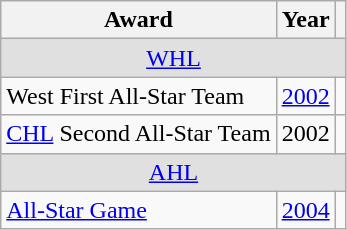<table class="wikitable">
<tr>
<th>Award</th>
<th>Year</th>
<th></th>
</tr>
<tr ALIGN="center" bgcolor="#e0e0e0">
<td colspan="3"><a href='#'>WHL</a></td>
</tr>
<tr>
<td>West First All-Star Team</td>
<td><a href='#'>2002</a></td>
<td></td>
</tr>
<tr>
<td><a href='#'>CHL</a> Second All-Star Team</td>
<td>2002</td>
<td></td>
</tr>
<tr ALIGN="center" bgcolor="#e0e0e0">
<td colspan="3"><a href='#'>AHL</a></td>
</tr>
<tr>
<td><a href='#'>All-Star Game</a></td>
<td><a href='#'>2004</a></td>
<td></td>
</tr>
</table>
